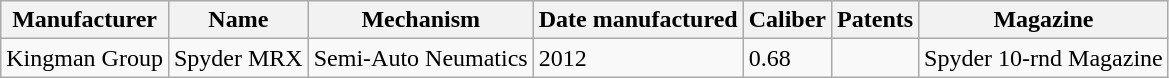<table class="wikitable sortable">
<tr>
<th>Manufacturer</th>
<th>Name</th>
<th>Mechanism</th>
<th>Date manufactured</th>
<th>Caliber</th>
<th>Patents</th>
<th>Magazine</th>
</tr>
<tr>
<td>Kingman Group</td>
<td>Spyder MRX</td>
<td>Semi-Auto Neumatics</td>
<td>2012</td>
<td>0.68</td>
<td></td>
<td>Spyder 10-rnd Magazine</td>
</tr>
</table>
